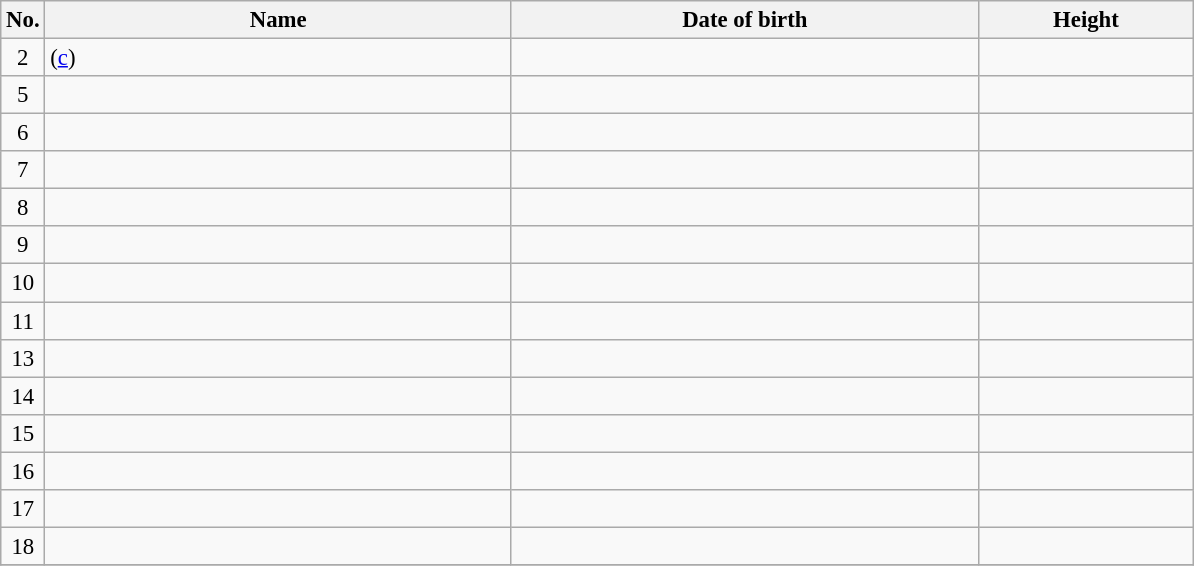<table class="wikitable sortable" style="font-size:95%; text-align:center;">
<tr>
<th>No.</th>
<th style="width:20em">Name</th>
<th style="width:20em">Date of birth</th>
<th style="width:9em">Height</th>
</tr>
<tr>
<td>2</td>
<td align=left>  (<a href='#'>c</a>)</td>
<td align=right></td>
<td></td>
</tr>
<tr>
<td>5</td>
<td align=left> </td>
<td align=right></td>
<td></td>
</tr>
<tr>
<td>6</td>
<td align=left> </td>
<td align=right></td>
<td></td>
</tr>
<tr>
<td>7</td>
<td align=left> </td>
<td align=right></td>
<td></td>
</tr>
<tr>
<td>8</td>
<td align=left> </td>
<td align=right></td>
<td></td>
</tr>
<tr>
<td>9</td>
<td align=left> </td>
<td align=right></td>
<td></td>
</tr>
<tr>
<td>10</td>
<td align=left> </td>
<td align=right></td>
<td></td>
</tr>
<tr>
<td>11</td>
<td align=left> </td>
<td align=right></td>
<td></td>
</tr>
<tr>
<td>13</td>
<td align=left> </td>
<td align=right></td>
<td></td>
</tr>
<tr>
<td>14</td>
<td align=left> </td>
<td align=right></td>
<td></td>
</tr>
<tr>
<td>15</td>
<td align=left> </td>
<td align=right></td>
<td></td>
</tr>
<tr>
<td>16</td>
<td align=left> </td>
<td align=right></td>
<td></td>
</tr>
<tr>
<td>17</td>
<td align=left> </td>
<td align=right></td>
<td></td>
</tr>
<tr>
<td>18</td>
<td align=left> </td>
<td align=right></td>
<td></td>
</tr>
<tr>
</tr>
</table>
